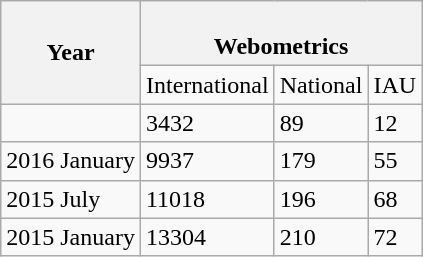<table class="wikitable">
<tr>
<th rowspan="2">Year</th>
<th colspan="3"><br>Webometrics</th>
</tr>
<tr>
<td>International</td>
<td>National</td>
<td>IAU</td>
</tr>
<tr>
<td></td>
<td>3432</td>
<td>89</td>
<td>12</td>
</tr>
<tr>
<td>2016 January</td>
<td>9937</td>
<td>179</td>
<td>55</td>
</tr>
<tr>
<td>2015 July</td>
<td>11018</td>
<td>196</td>
<td>68</td>
</tr>
<tr>
<td>2015 January</td>
<td>13304</td>
<td>210</td>
<td>72</td>
</tr>
</table>
